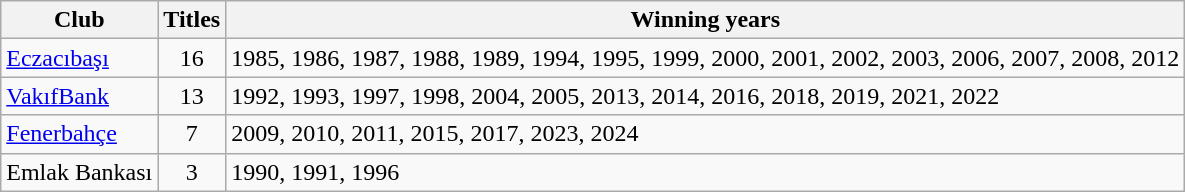<table class="wikitable">
<tr>
<th>Club</th>
<th>Titles</th>
<th>Winning years</th>
</tr>
<tr>
<td><a href='#'>Eczacıbaşı</a></td>
<td align=center>16</td>
<td>1985, 1986, 1987, 1988, 1989, 1994, 1995, 1999, 2000, 2001, 2002, 2003, 2006, 2007, 2008, 2012</td>
</tr>
<tr>
<td><a href='#'>VakıfBank</a></td>
<td align=center>13</td>
<td>1992, 1993, 1997, 1998, 2004, 2005, 2013, 2014, 2016, 2018, 2019, 2021, 2022</td>
</tr>
<tr>
<td><a href='#'>Fenerbahçe</a></td>
<td align=center>7</td>
<td>2009, 2010, 2011, 2015, 2017, 2023, 2024</td>
</tr>
<tr>
<td>Emlak Bankası</td>
<td align=center>3</td>
<td>1990, 1991, 1996</td>
</tr>
</table>
